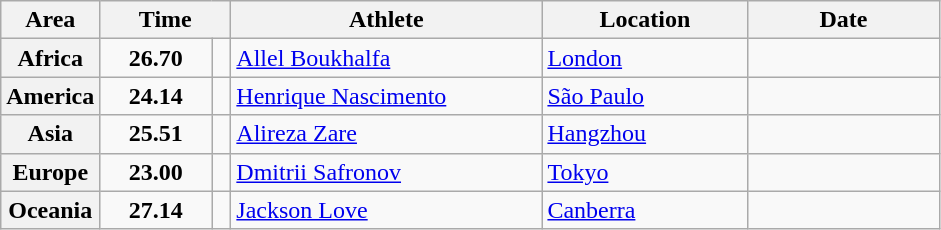<table class="wikitable">
<tr>
<th width="45">Area</th>
<th width="80" colspan="2">Time</th>
<th width="200">Athlete</th>
<th width="130">Location</th>
<th width="120">Date</th>
</tr>
<tr>
<th>Africa</th>
<td align="center"><strong>26.70</strong></td>
<td align="center"></td>
<td> <a href='#'>Allel Boukhalfa</a></td>
<td> <a href='#'>London</a></td>
<td align="right"></td>
</tr>
<tr>
<th>America</th>
<td align="center"><strong>24.14</strong></td>
<td align="center"></td>
<td> <a href='#'>Henrique Nascimento</a></td>
<td> <a href='#'>São Paulo</a></td>
<td align="right"></td>
</tr>
<tr>
<th>Asia</th>
<td align="center"><strong>25.51</strong></td>
<td align="center"></td>
<td> <a href='#'>Alireza Zare</a></td>
<td> <a href='#'>Hangzhou</a></td>
<td align="right"></td>
</tr>
<tr>
<th>Europe</th>
<td align="center"><strong>23.00</strong></td>
<td align="center"><strong></strong></td>
<td> <a href='#'>Dmitrii Safronov</a></td>
<td> <a href='#'>Tokyo</a></td>
<td align="right"></td>
</tr>
<tr>
<th>Oceania</th>
<td align="center"><strong>27.14</strong></td>
<td align="center"></td>
<td> <a href='#'>Jackson Love</a></td>
<td> <a href='#'>Canberra</a></td>
<td align="right"></td>
</tr>
</table>
